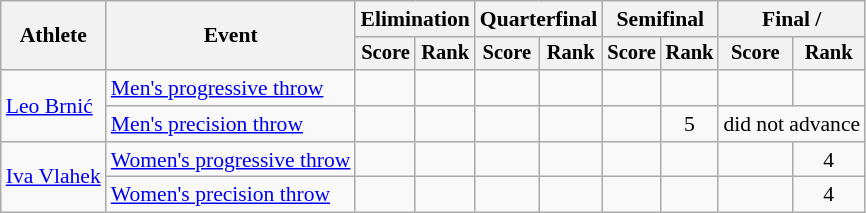<table class=wikitable style="font-size:90%">
<tr>
<th rowspan="2">Athlete</th>
<th rowspan="2">Event</th>
<th colspan="2">Elimination</th>
<th colspan="2">Quarterfinal</th>
<th colspan="2">Semifinal</th>
<th colspan=2>Final / </th>
</tr>
<tr style="font-size:95%">
<th>Score</th>
<th>Rank</th>
<th>Score</th>
<th>Rank</th>
<th>Score</th>
<th>Rank</th>
<th>Score</th>
<th>Rank</th>
</tr>
<tr align=center>
<td align=left rowspan=2><a href='#'>Leo Brnić</a></td>
<td align=left><a href='#'>Men's progressive throw</a></td>
<td></td>
<td></td>
<td></td>
<td></td>
<td></td>
<td></td>
<td></td>
<td></td>
</tr>
<tr align=center>
<td align=left><a href='#'>Men's precision throw</a></td>
<td></td>
<td></td>
<td></td>
<td></td>
<td></td>
<td>5</td>
<td colspan=2>did not advance</td>
</tr>
<tr align=center>
<td align=left rowspan=2><a href='#'>Iva Vlahek</a></td>
<td align=left><a href='#'>Women's progressive throw</a></td>
<td></td>
<td></td>
<td></td>
<td></td>
<td></td>
<td></td>
<td></td>
<td>4</td>
</tr>
<tr align=center>
<td align=left><a href='#'>Women's precision throw</a></td>
<td></td>
<td></td>
<td></td>
<td></td>
<td></td>
<td></td>
<td></td>
<td>4</td>
</tr>
</table>
